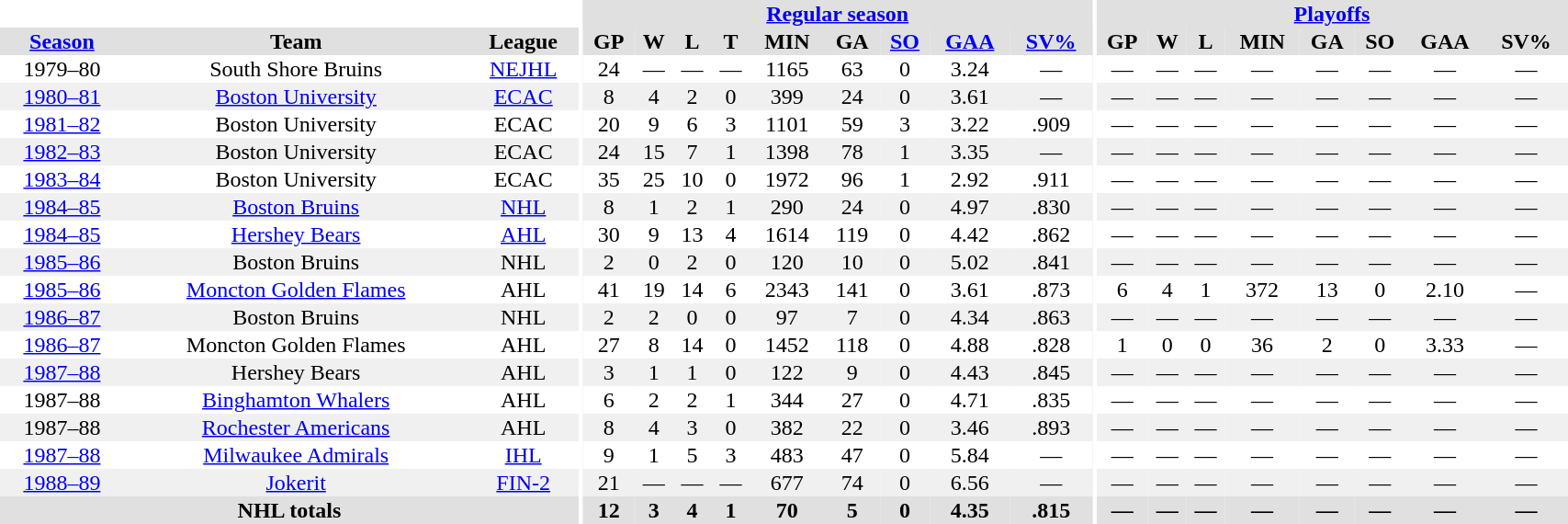<table border="0" cellpadding="1" cellspacing="0" style="width:90%; text-align:center;">
<tr bgcolor="#e0e0e0">
<th colspan="3" bgcolor="#ffffff"></th>
<th rowspan="99" bgcolor="#ffffff"></th>
<th colspan="9" bgcolor="#e0e0e0"><a href='#'>Regular season</a></th>
<th rowspan="99" bgcolor="#ffffff"></th>
<th colspan="8" bgcolor="#e0e0e0"><a href='#'>Playoffs</a></th>
</tr>
<tr bgcolor="#e0e0e0">
<th><a href='#'>Season</a></th>
<th>Team</th>
<th>League</th>
<th>GP</th>
<th>W</th>
<th>L</th>
<th>T</th>
<th>MIN</th>
<th>GA</th>
<th><a href='#'>SO</a></th>
<th><a href='#'>GAA</a></th>
<th><a href='#'>SV%</a></th>
<th>GP</th>
<th>W</th>
<th>L</th>
<th>MIN</th>
<th>GA</th>
<th>SO</th>
<th>GAA</th>
<th>SV%</th>
</tr>
<tr>
<td>1979–80</td>
<td>South Shore Bruins</td>
<td><a href='#'>NEJHL</a></td>
<td>24</td>
<td>—</td>
<td>—</td>
<td>—</td>
<td>1165</td>
<td>63</td>
<td>0</td>
<td>3.24</td>
<td>—</td>
<td>—</td>
<td>—</td>
<td>—</td>
<td>—</td>
<td>—</td>
<td>—</td>
<td>—</td>
<td>—</td>
</tr>
<tr bgcolor="#f0f0f0">
<td><a href='#'>1980–81</a></td>
<td><a href='#'>Boston University</a></td>
<td><a href='#'>ECAC</a></td>
<td>8</td>
<td>4</td>
<td>2</td>
<td>0</td>
<td>399</td>
<td>24</td>
<td>0</td>
<td>3.61</td>
<td>—</td>
<td>—</td>
<td>—</td>
<td>—</td>
<td>—</td>
<td>—</td>
<td>—</td>
<td>—</td>
<td>—</td>
</tr>
<tr>
<td><a href='#'>1981–82</a></td>
<td>Boston University</td>
<td>ECAC</td>
<td>20</td>
<td>9</td>
<td>6</td>
<td>3</td>
<td>1101</td>
<td>59</td>
<td>3</td>
<td>3.22</td>
<td>.909</td>
<td>—</td>
<td>—</td>
<td>—</td>
<td>—</td>
<td>—</td>
<td>—</td>
<td>—</td>
<td>—</td>
</tr>
<tr bgcolor="#f0f0f0">
<td><a href='#'>1982–83</a></td>
<td>Boston University</td>
<td>ECAC</td>
<td>24</td>
<td>15</td>
<td>7</td>
<td>1</td>
<td>1398</td>
<td>78</td>
<td>1</td>
<td>3.35</td>
<td>—</td>
<td>—</td>
<td>—</td>
<td>—</td>
<td>—</td>
<td>—</td>
<td>—</td>
<td>—</td>
<td>—</td>
</tr>
<tr>
<td><a href='#'>1983–84</a></td>
<td>Boston University</td>
<td>ECAC</td>
<td>35</td>
<td>25</td>
<td>10</td>
<td>0</td>
<td>1972</td>
<td>96</td>
<td>1</td>
<td>2.92</td>
<td>.911</td>
<td>—</td>
<td>—</td>
<td>—</td>
<td>—</td>
<td>—</td>
<td>—</td>
<td>—</td>
<td>—</td>
</tr>
<tr bgcolor="#f0f0f0">
<td><a href='#'>1984–85</a></td>
<td><a href='#'>Boston Bruins</a></td>
<td><a href='#'>NHL</a></td>
<td>8</td>
<td>1</td>
<td>2</td>
<td>1</td>
<td>290</td>
<td>24</td>
<td>0</td>
<td>4.97</td>
<td>.830</td>
<td>—</td>
<td>—</td>
<td>—</td>
<td>—</td>
<td>—</td>
<td>—</td>
<td>—</td>
<td>—</td>
</tr>
<tr>
<td><a href='#'>1984–85</a></td>
<td><a href='#'>Hershey Bears</a></td>
<td><a href='#'>AHL</a></td>
<td>30</td>
<td>9</td>
<td>13</td>
<td>4</td>
<td>1614</td>
<td>119</td>
<td>0</td>
<td>4.42</td>
<td>.862</td>
<td>—</td>
<td>—</td>
<td>—</td>
<td>—</td>
<td>—</td>
<td>—</td>
<td>—</td>
<td>—</td>
</tr>
<tr bgcolor="#f0f0f0">
<td><a href='#'>1985–86</a></td>
<td>Boston Bruins</td>
<td>NHL</td>
<td>2</td>
<td>0</td>
<td>2</td>
<td>0</td>
<td>120</td>
<td>10</td>
<td>0</td>
<td>5.02</td>
<td>.841</td>
<td>—</td>
<td>—</td>
<td>—</td>
<td>—</td>
<td>—</td>
<td>—</td>
<td>—</td>
<td>—</td>
</tr>
<tr>
<td><a href='#'>1985–86</a></td>
<td><a href='#'>Moncton Golden Flames</a></td>
<td>AHL</td>
<td>41</td>
<td>19</td>
<td>14</td>
<td>6</td>
<td>2343</td>
<td>141</td>
<td>0</td>
<td>3.61</td>
<td>.873</td>
<td>6</td>
<td>4</td>
<td>1</td>
<td>372</td>
<td>13</td>
<td>0</td>
<td>2.10</td>
<td>—</td>
</tr>
<tr bgcolor="#f0f0f0">
<td><a href='#'>1986–87</a></td>
<td>Boston Bruins</td>
<td>NHL</td>
<td>2</td>
<td>2</td>
<td>0</td>
<td>0</td>
<td>97</td>
<td>7</td>
<td>0</td>
<td>4.34</td>
<td>.863</td>
<td>—</td>
<td>—</td>
<td>—</td>
<td>—</td>
<td>—</td>
<td>—</td>
<td>—</td>
<td>—</td>
</tr>
<tr>
<td><a href='#'>1986–87</a></td>
<td>Moncton Golden Flames</td>
<td>AHL</td>
<td>27</td>
<td>8</td>
<td>14</td>
<td>0</td>
<td>1452</td>
<td>118</td>
<td>0</td>
<td>4.88</td>
<td>.828</td>
<td>1</td>
<td>0</td>
<td>0</td>
<td>36</td>
<td>2</td>
<td>0</td>
<td>3.33</td>
<td>—</td>
</tr>
<tr bgcolor="#f0f0f0">
<td><a href='#'>1987–88</a></td>
<td>Hershey Bears</td>
<td>AHL</td>
<td>3</td>
<td>1</td>
<td>1</td>
<td>0</td>
<td>122</td>
<td>9</td>
<td>0</td>
<td>4.43</td>
<td>.845</td>
<td>—</td>
<td>—</td>
<td>—</td>
<td>—</td>
<td>—</td>
<td>—</td>
<td>—</td>
<td>—</td>
</tr>
<tr>
<td>1987–88</td>
<td><a href='#'>Binghamton Whalers</a></td>
<td>AHL</td>
<td>6</td>
<td>2</td>
<td>2</td>
<td>1</td>
<td>344</td>
<td>27</td>
<td>0</td>
<td>4.71</td>
<td>.835</td>
<td>—</td>
<td>—</td>
<td>—</td>
<td>—</td>
<td>—</td>
<td>—</td>
<td>—</td>
<td>—</td>
</tr>
<tr bgcolor="#f0f0f0">
<td>1987–88</td>
<td><a href='#'>Rochester Americans</a></td>
<td>AHL</td>
<td>8</td>
<td>4</td>
<td>3</td>
<td>0</td>
<td>382</td>
<td>22</td>
<td>0</td>
<td>3.46</td>
<td>.893</td>
<td>—</td>
<td>—</td>
<td>—</td>
<td>—</td>
<td>—</td>
<td>—</td>
<td>—</td>
<td>—</td>
</tr>
<tr>
<td><a href='#'>1987–88</a></td>
<td><a href='#'>Milwaukee Admirals</a></td>
<td><a href='#'>IHL</a></td>
<td>9</td>
<td>1</td>
<td>5</td>
<td>3</td>
<td>483</td>
<td>47</td>
<td>0</td>
<td>5.84</td>
<td>—</td>
<td>—</td>
<td>—</td>
<td>—</td>
<td>—</td>
<td>—</td>
<td>—</td>
<td>—</td>
<td>—</td>
</tr>
<tr bgcolor="#f0f0f0">
<td><a href='#'>1988–89</a></td>
<td><a href='#'>Jokerit</a></td>
<td><a href='#'>FIN-2</a></td>
<td>21</td>
<td>—</td>
<td>—</td>
<td>—</td>
<td>677</td>
<td>74</td>
<td>0</td>
<td>6.56</td>
<td>—</td>
<td>—</td>
<td>—</td>
<td>—</td>
<td>—</td>
<td>—</td>
<td>—</td>
<td>—</td>
<td>—</td>
</tr>
<tr bgcolor="#e0e0e0">
<th colspan=3>NHL totals</th>
<th>12</th>
<th>3</th>
<th>4</th>
<th>1</th>
<th>70</th>
<th>5</th>
<th>0</th>
<th>4.35</th>
<th>.815</th>
<th>—</th>
<th>—</th>
<th>—</th>
<th>—</th>
<th>—</th>
<th>—</th>
<th>—</th>
<th>—</th>
</tr>
</table>
